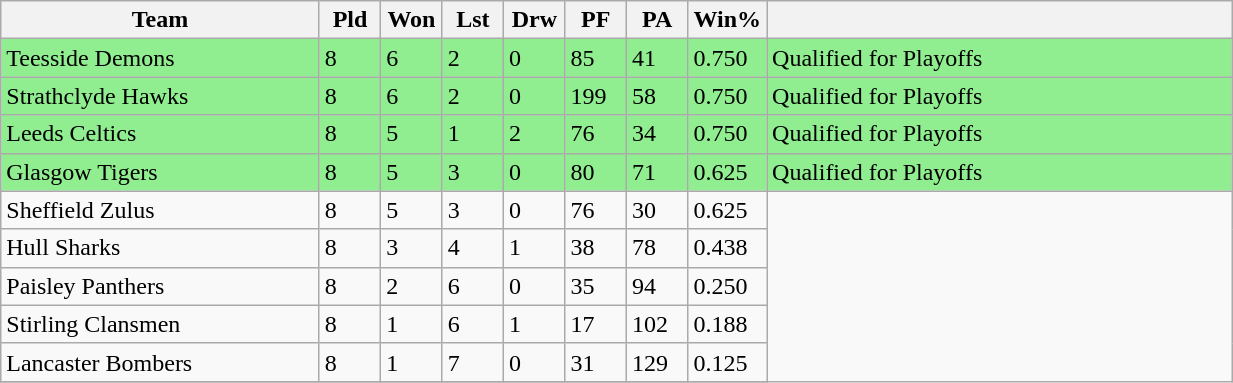<table class="wikitable" width=65%">
<tr>
<th width=26%>Team</th>
<th width=5%>Pld</th>
<th width=5%>Won</th>
<th width=5%>Lst</th>
<th width=5%>Drw</th>
<th width=5%>PF</th>
<th width=5%>PA</th>
<th width=6%>Win%</th>
<th width=38%></th>
</tr>
<tr style="background:lightgreen">
<td>Teesside Demons</td>
<td>8</td>
<td>6</td>
<td>2</td>
<td>0</td>
<td>85</td>
<td>41</td>
<td>0.750</td>
<td>Qualified for Playoffs</td>
</tr>
<tr style="background:lightgreen">
<td>Strathclyde Hawks</td>
<td>8</td>
<td>6</td>
<td>2</td>
<td>0</td>
<td>199</td>
<td>58</td>
<td>0.750</td>
<td>Qualified for Playoffs</td>
</tr>
<tr style="background:lightgreen">
<td>Leeds Celtics</td>
<td>8</td>
<td>5</td>
<td>1</td>
<td>2</td>
<td>76</td>
<td>34</td>
<td>0.750</td>
<td>Qualified for Playoffs</td>
</tr>
<tr style="background:lightgreen">
<td>Glasgow Tigers</td>
<td>8</td>
<td>5</td>
<td>3</td>
<td>0</td>
<td>80</td>
<td>71</td>
<td>0.625</td>
<td>Qualified for Playoffs</td>
</tr>
<tr>
<td>Sheffield Zulus</td>
<td>8</td>
<td>5</td>
<td>3</td>
<td>0</td>
<td>76</td>
<td>30</td>
<td>0.625</td>
</tr>
<tr>
<td>Hull Sharks</td>
<td>8</td>
<td>3</td>
<td>4</td>
<td>1</td>
<td>38</td>
<td>78</td>
<td>0.438</td>
</tr>
<tr>
<td>Paisley Panthers</td>
<td>8</td>
<td>2</td>
<td>6</td>
<td>0</td>
<td>35</td>
<td>94</td>
<td>0.250</td>
</tr>
<tr>
<td>Stirling Clansmen</td>
<td>8</td>
<td>1</td>
<td>6</td>
<td>1</td>
<td>17</td>
<td>102</td>
<td>0.188</td>
</tr>
<tr>
<td>Lancaster Bombers</td>
<td>8</td>
<td>1</td>
<td>7</td>
<td>0</td>
<td>31</td>
<td>129</td>
<td>0.125</td>
</tr>
<tr>
</tr>
</table>
